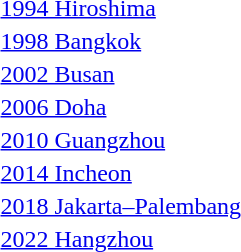<table>
<tr>
<td><a href='#'>1994 Hiroshima</a></td>
<td></td>
<td></td>
<td></td>
</tr>
<tr>
<td><a href='#'>1998 Bangkok</a></td>
<td></td>
<td></td>
<td></td>
</tr>
<tr>
<td rowspan=2><a href='#'>2002 Busan</a></td>
<td rowspan=2></td>
<td rowspan=2></td>
<td></td>
</tr>
<tr>
<td></td>
</tr>
<tr>
<td rowspan=2><a href='#'>2006 Doha</a></td>
<td rowspan=2></td>
<td rowspan=2></td>
<td></td>
</tr>
<tr>
<td></td>
</tr>
<tr>
<td rowspan=2><a href='#'>2010 Guangzhou</a></td>
<td rowspan=2></td>
<td rowspan=2></td>
<td></td>
</tr>
<tr>
<td></td>
</tr>
<tr>
<td rowspan=2><a href='#'>2014 Incheon</a></td>
<td rowspan=2></td>
<td rowspan=2></td>
<td></td>
</tr>
<tr>
<td></td>
</tr>
<tr>
<td rowspan=2><a href='#'>2018 Jakarta–Palembang</a></td>
<td rowspan=2></td>
<td rowspan=2></td>
<td></td>
</tr>
<tr>
<td></td>
</tr>
<tr>
<td rowspan=2><a href='#'>2022 Hangzhou</a></td>
<td rowspan=2></td>
<td rowspan=2></td>
<td></td>
</tr>
<tr>
<td></td>
</tr>
</table>
